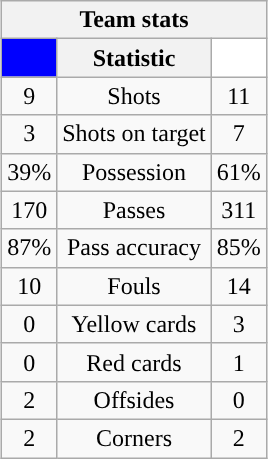<table class="wikitable" style="margin-left: auto; margin-right: auto; border: none; text-align:center;">
<tr>
<th colspan=3>Team stats</th>
</tr>
<tr>
<th style="background: #0000FF; color: #FFFFFF;"> <a href='#'></a></th>
<th>Statistic</th>
<th style="background: #FFFFFF; color: #e4007c;"> <a href='#'></a></th>
</tr>
<tr>
<td>9</td>
<td>Shots</td>
<td>11</td>
</tr>
<tr>
<td>3</td>
<td>Shots on target</td>
<td>7</td>
</tr>
<tr>
<td>39%</td>
<td>Possession</td>
<td>61%</td>
</tr>
<tr>
<td>170</td>
<td>Passes</td>
<td>311</td>
</tr>
<tr>
<td>87%</td>
<td>Pass accuracy</td>
<td>85%</td>
</tr>
<tr>
<td>10</td>
<td>Fouls</td>
<td>14</td>
</tr>
<tr>
<td>0</td>
<td>Yellow cards</td>
<td>3</td>
</tr>
<tr>
<td>0</td>
<td>Red cards</td>
<td>1</td>
</tr>
<tr>
<td>2</td>
<td>Offsides</td>
<td>0</td>
</tr>
<tr>
<td>2</td>
<td>Corners</td>
<td>2</td>
</tr>
</table>
